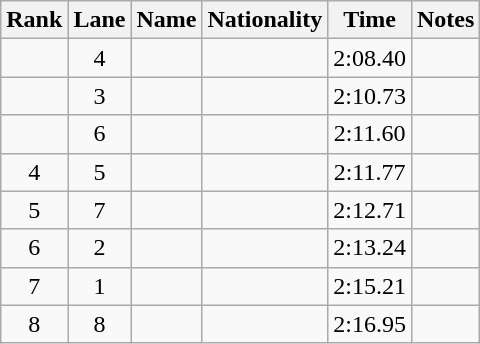<table class="wikitable sortable" style="text-align:center">
<tr>
<th>Rank</th>
<th>Lane</th>
<th>Name</th>
<th>Nationality</th>
<th>Time</th>
<th>Notes</th>
</tr>
<tr>
<td></td>
<td>4</td>
<td align=left></td>
<td align=left></td>
<td>2:08.40</td>
<td></td>
</tr>
<tr>
<td></td>
<td>3</td>
<td align=left></td>
<td align=left></td>
<td>2:10.73</td>
<td></td>
</tr>
<tr>
<td></td>
<td>6</td>
<td align=left></td>
<td align=left></td>
<td>2:11.60</td>
<td></td>
</tr>
<tr>
<td>4</td>
<td>5</td>
<td align=left></td>
<td align=left></td>
<td>2:11.77</td>
<td></td>
</tr>
<tr>
<td>5</td>
<td>7</td>
<td align=left></td>
<td align=left></td>
<td>2:12.71</td>
<td></td>
</tr>
<tr>
<td>6</td>
<td>2</td>
<td align=left></td>
<td align=left></td>
<td>2:13.24</td>
<td></td>
</tr>
<tr>
<td>7</td>
<td>1</td>
<td align=left></td>
<td align=left></td>
<td>2:15.21</td>
<td></td>
</tr>
<tr>
<td>8</td>
<td>8</td>
<td align=left></td>
<td align=left></td>
<td>2:16.95</td>
<td></td>
</tr>
</table>
